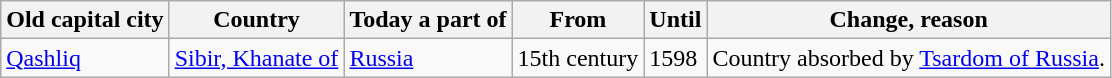<table class="wikitable sortable">
<tr>
<th>Old capital city</th>
<th>Country</th>
<th>Today a part of</th>
<th data-sort-type="number">From</th>
<th data-sort-type="number">Until</th>
<th>Change, reason</th>
</tr>
<tr>
<td><a href='#'>Qashliq</a></td>
<td><a href='#'>Sibir, Khanate of</a></td>
<td><a href='#'>Russia</a></td>
<td>15th century</td>
<td>1598</td>
<td>Country absorbed by <a href='#'>Tsardom of Russia</a>.</td>
</tr>
</table>
